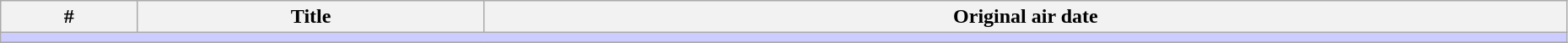<table class="wikitable" width="98%">
<tr>
<th>#</th>
<th>Title</th>
<th>Original air date</th>
</tr>
<tr>
<td colspan="150" bgcolor="#CCF"></td>
</tr>
<tr>
</tr>
</table>
